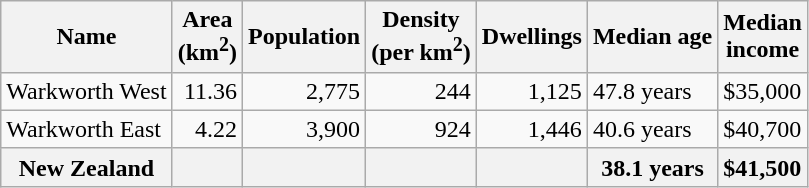<table class="wikitable">
<tr>
<th>Name</th>
<th>Area<br>(km<sup>2</sup>)</th>
<th>Population</th>
<th>Density<br>(per km<sup>2</sup>)</th>
<th>Dwellings</th>
<th>Median age</th>
<th>Median<br>income</th>
</tr>
<tr>
<td>Warkworth West</td>
<td style="text-align:right;">11.36</td>
<td style="text-align:right;">2,775</td>
<td style="text-align:right;">244</td>
<td style="text-align:right;">1,125</td>
<td>47.8 years</td>
<td>$35,000</td>
</tr>
<tr>
<td>Warkworth East</td>
<td style="text-align:right;">4.22</td>
<td style="text-align:right;">3,900</td>
<td style="text-align:right;">924</td>
<td style="text-align:right;">1,446</td>
<td>40.6 years</td>
<td>$40,700</td>
</tr>
<tr>
<th>New Zealand</th>
<th></th>
<th></th>
<th></th>
<th></th>
<th>38.1 years</th>
<th style="text-align:left;">$41,500</th>
</tr>
</table>
